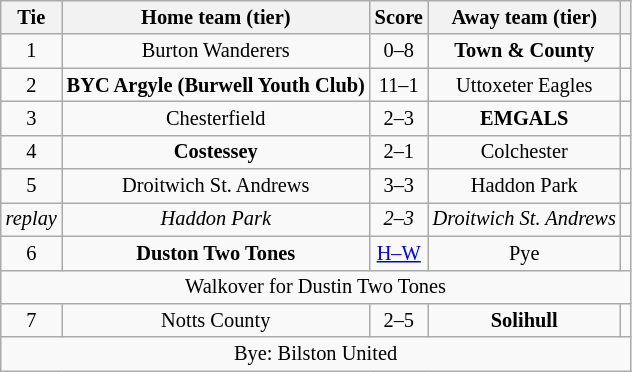<table class="wikitable" style="text-align:center; font-size:85%">
<tr>
<th>Tie</th>
<th>Home team (tier)</th>
<th>Score</th>
<th>Away team (tier)</th>
<th></th>
</tr>
<tr>
<td align="center">1</td>
<td>Burton Wanderers</td>
<td align="center">0–8</td>
<td><strong>Town & County</strong></td>
<td></td>
</tr>
<tr>
<td align="center">2</td>
<td><strong>BYC Argyle (Burwell Youth Club)</strong></td>
<td align="center">11–1</td>
<td>Uttoxeter Eagles</td>
<td></td>
</tr>
<tr>
<td align="center">3</td>
<td>Chesterfield</td>
<td align="center">2–3</td>
<td><strong>EMGALS</strong></td>
<td></td>
</tr>
<tr>
<td align="center">4</td>
<td><strong>Costessey</strong></td>
<td align="center">2–1</td>
<td>Colchester</td>
<td></td>
</tr>
<tr>
<td align="center">5</td>
<td>Droitwich St. Andrews</td>
<td align="center">3–3 </td>
<td>Haddon Park</td>
<td></td>
</tr>
<tr>
<td align="center"><em>replay</em></td>
<td><em>Haddon Park</em></td>
<td align="center"><em>2–3</em></td>
<td><em>Droitwich St. Andrews</em></td>
<td></td>
</tr>
<tr>
<td align="center">6</td>
<td><strong>Duston Two Tones</strong></td>
<td align="center"><a href='#'>H–W</a></td>
<td>Pye</td>
<td></td>
</tr>
<tr>
<td colspan="5" align="center">Walkover for Dustin Two Tones</td>
</tr>
<tr>
<td align="center">7</td>
<td>Notts County</td>
<td align="center">2–5</td>
<td><strong>Solihull</strong></td>
<td></td>
</tr>
<tr>
<td colspan="5" align="center">Bye: Bilston United</td>
</tr>
</table>
